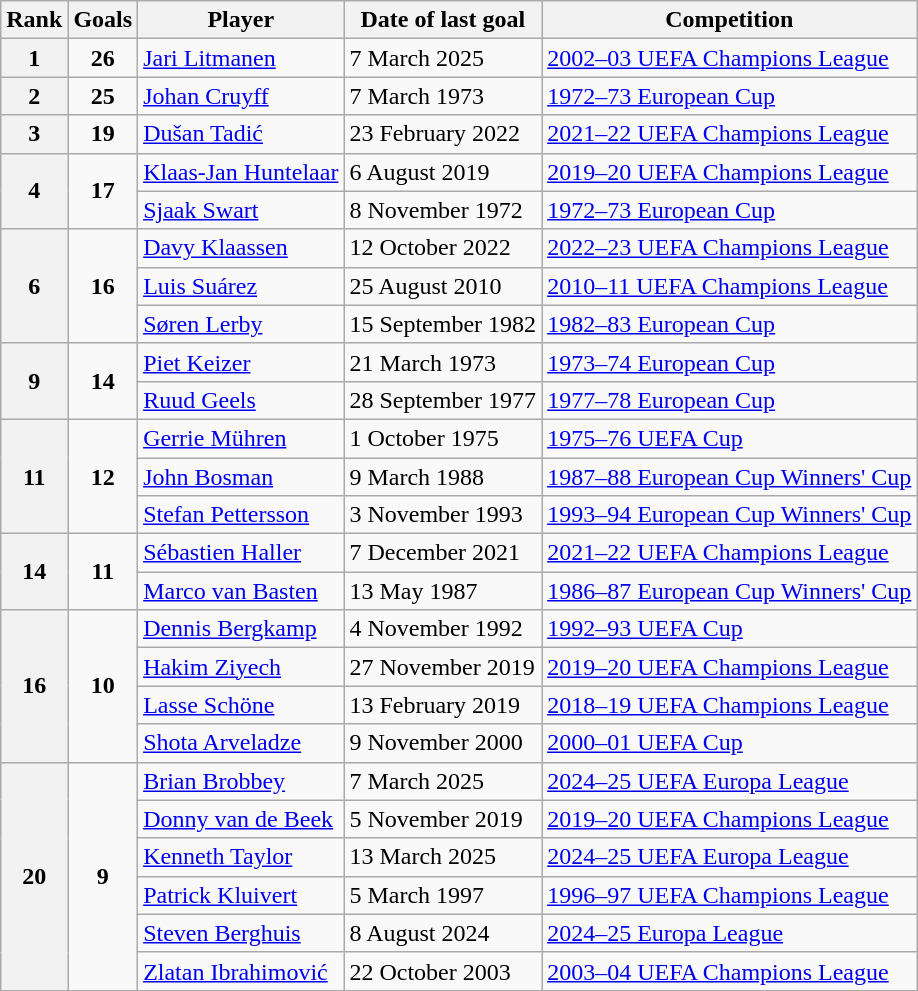<table class="wikitable" style=text-align:left;>
<tr>
<th>Rank</th>
<th>Goals</th>
<th>Player</th>
<th>Date of last goal</th>
<th>Competition</th>
</tr>
<tr>
<th align=center>1</th>
<td align=center><strong>26</strong></td>
<td> <a href='#'>Jari Litmanen</a></td>
<td>7 March 2025</td>
<td><a href='#'>2002–03 UEFA Champions League</a></td>
</tr>
<tr>
<th align=center>2</th>
<td align=center><strong>25</strong></td>
<td> <a href='#'>Johan Cruyff</a></td>
<td>7 March 1973</td>
<td><a href='#'>1972–73 European Cup</a></td>
</tr>
<tr>
<th align=center>3</th>
<td align=center><strong>19</strong></td>
<td> <a href='#'>Dušan Tadić</a></td>
<td>23 February 2022</td>
<td><a href='#'>2021–22 UEFA Champions League</a></td>
</tr>
<tr>
<th align=center rowspan="2">4</th>
<td align=center rowspan="2"><strong>17</strong></td>
<td> <a href='#'>Klaas-Jan Huntelaar</a></td>
<td>6 August 2019</td>
<td><a href='#'>2019–20 UEFA Champions League</a></td>
</tr>
<tr>
<td> <a href='#'>Sjaak Swart</a></td>
<td>8 November 1972</td>
<td><a href='#'>1972–73 European Cup</a></td>
</tr>
<tr>
<th align=center rowspan="3">6</th>
<td align=center rowspan="3"><strong>16</strong></td>
<td> <a href='#'>Davy Klaassen</a></td>
<td>12 October 2022</td>
<td><a href='#'>2022–23 UEFA Champions League</a></td>
</tr>
<tr>
<td> <a href='#'>Luis Suárez</a></td>
<td>25 August 2010</td>
<td><a href='#'>2010–11 UEFA Champions League</a></td>
</tr>
<tr>
<td> <a href='#'>Søren Lerby</a></td>
<td>15 September 1982</td>
<td><a href='#'>1982–83 European Cup</a></td>
</tr>
<tr>
<th align=center rowspan=2>9</th>
<td align=center rowspan=2><strong>14</strong></td>
<td> <a href='#'>Piet Keizer</a></td>
<td>21 March 1973</td>
<td><a href='#'>1973–74 European Cup</a></td>
</tr>
<tr>
<td> <a href='#'>Ruud Geels</a></td>
<td>28 September 1977</td>
<td><a href='#'>1977–78 European Cup</a></td>
</tr>
<tr>
<th align=center rowspan="3">11</th>
<td align=center rowspan="3"><strong>12</strong></td>
<td> <a href='#'>Gerrie Mühren</a></td>
<td>1 October 1975</td>
<td><a href='#'>1975–76 UEFA Cup</a></td>
</tr>
<tr>
<td> <a href='#'>John Bosman</a></td>
<td>9 March 1988</td>
<td><a href='#'>1987–88 European Cup Winners' Cup</a></td>
</tr>
<tr>
<td> <a href='#'>Stefan Pettersson</a></td>
<td>3 November 1993</td>
<td><a href='#'>1993–94 European Cup Winners' Cup</a></td>
</tr>
<tr>
<th rowspan=2 align=center>14</th>
<td rowspan=2 align=center><strong>11</strong></td>
<td> <a href='#'>Sébastien Haller</a></td>
<td>7 December 2021</td>
<td><a href='#'>2021–22 UEFA Champions League</a></td>
</tr>
<tr>
<td> <a href='#'>Marco van Basten</a></td>
<td>13 May 1987</td>
<td><a href='#'>1986–87 European Cup Winners' Cup</a></td>
</tr>
<tr>
<th align=center rowspan="4">16</th>
<td align=center rowspan="4"><strong>10</strong></td>
<td> <a href='#'>Dennis Bergkamp</a></td>
<td>4 November 1992</td>
<td><a href='#'>1992–93 UEFA Cup</a></td>
</tr>
<tr>
<td> <a href='#'>Hakim Ziyech</a></td>
<td>27 November 2019</td>
<td><a href='#'>2019–20 UEFA Champions League</a></td>
</tr>
<tr>
<td> <a href='#'>Lasse Schöne</a></td>
<td>13 February 2019</td>
<td><a href='#'>2018–19 UEFA Champions League</a></td>
</tr>
<tr>
<td> <a href='#'>Shota Arveladze</a></td>
<td>9 November 2000</td>
<td><a href='#'>2000–01 UEFA Cup</a></td>
</tr>
<tr>
<th align=center rowspan="6">20</th>
<td align=center rowspan="6"><strong>9</strong></td>
<td> <a href='#'>Brian Brobbey</a></td>
<td>7 March 2025</td>
<td><a href='#'>2024–25 UEFA Europa League</a></td>
</tr>
<tr>
<td> <a href='#'>Donny van de Beek</a></td>
<td>5 November 2019</td>
<td><a href='#'>2019–20 UEFA Champions League</a></td>
</tr>
<tr>
<td> <a href='#'>Kenneth Taylor</a></td>
<td>13 March 2025</td>
<td><a href='#'>2024–25 UEFA Europa League</a></td>
</tr>
<tr>
<td> <a href='#'>Patrick Kluivert</a></td>
<td>5 March 1997</td>
<td><a href='#'>1996–97 UEFA Champions League</a></td>
</tr>
<tr>
<td> <a href='#'>Steven Berghuis</a></td>
<td>8 August 2024</td>
<td><a href='#'>2024–25 Europa League</a></td>
</tr>
<tr>
<td> <a href='#'>Zlatan Ibrahimović</a></td>
<td>22 October 2003</td>
<td><a href='#'>2003–04 UEFA Champions League</a></td>
</tr>
</table>
